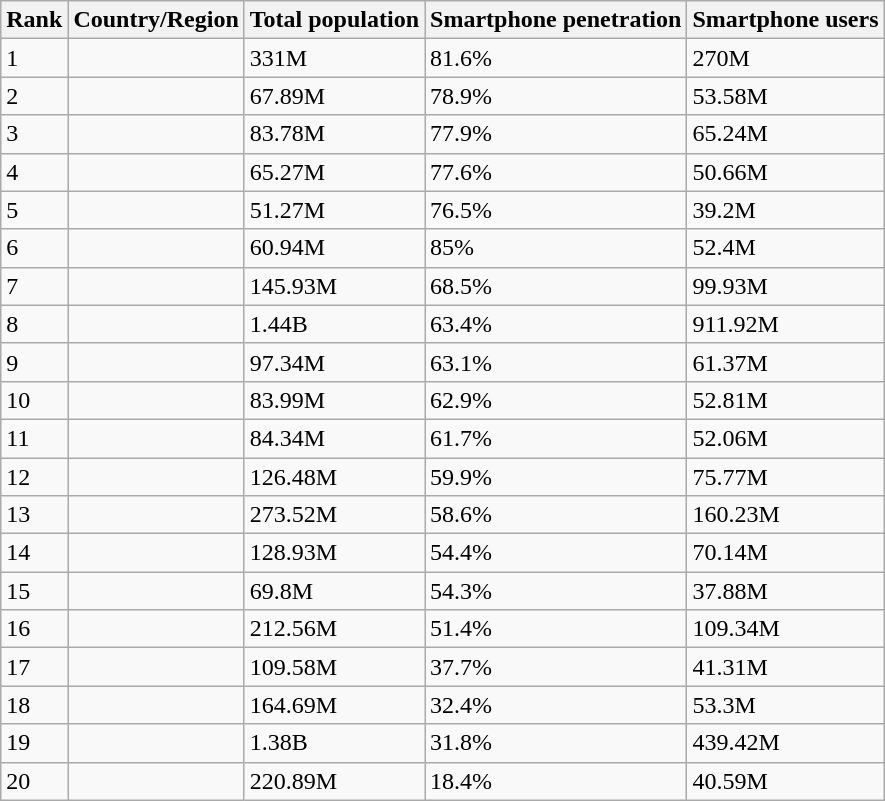<table class="wikitable sortable">
<tr>
<th>Rank</th>
<th>Country/Region</th>
<th data-sort-type=number>Total population</th>
<th>Smartphone penetration</th>
<th data-sort-type=number>Smartphone users</th>
</tr>
<tr>
<td>1</td>
<td></td>
<td>331M</td>
<td>81.6%</td>
<td>270M</td>
</tr>
<tr>
<td>2</td>
<td></td>
<td>67.89M</td>
<td>78.9%</td>
<td>53.58M</td>
</tr>
<tr>
<td>3</td>
<td></td>
<td>83.78M</td>
<td>77.9%</td>
<td>65.24M</td>
</tr>
<tr>
<td>4</td>
<td></td>
<td>65.27M</td>
<td>77.6%</td>
<td>50.66M</td>
</tr>
<tr>
<td>5</td>
<td></td>
<td>51.27M</td>
<td>76.5%</td>
<td>39.2M</td>
</tr>
<tr>
<td>6</td>
<td></td>
<td>60.94M</td>
<td>85%</td>
<td>52.4M</td>
</tr>
<tr>
<td>7</td>
<td></td>
<td>145.93M</td>
<td>68.5%</td>
<td>99.93M</td>
</tr>
<tr>
<td>8</td>
<td></td>
<td>1.44B</td>
<td>63.4%</td>
<td>911.92M</td>
</tr>
<tr>
<td>9</td>
<td></td>
<td>97.34M</td>
<td>63.1%</td>
<td>61.37M</td>
</tr>
<tr>
<td>10</td>
<td></td>
<td>83.99M</td>
<td>62.9%</td>
<td>52.81M</td>
</tr>
<tr>
<td>11</td>
<td></td>
<td>84.34M</td>
<td>61.7%</td>
<td>52.06M</td>
</tr>
<tr>
<td>12</td>
<td></td>
<td>126.48M</td>
<td>59.9%</td>
<td>75.77M</td>
</tr>
<tr>
<td>13</td>
<td></td>
<td>273.52M</td>
<td>58.6%</td>
<td>160.23M</td>
</tr>
<tr>
<td>14</td>
<td></td>
<td>128.93M</td>
<td>54.4%</td>
<td>70.14M</td>
</tr>
<tr>
<td>15</td>
<td></td>
<td>69.8M</td>
<td>54.3%</td>
<td>37.88M</td>
</tr>
<tr>
<td>16</td>
<td></td>
<td>212.56M</td>
<td>51.4%</td>
<td>109.34M</td>
</tr>
<tr>
<td>17</td>
<td></td>
<td>109.58M</td>
<td>37.7%</td>
<td>41.31M</td>
</tr>
<tr>
<td>18</td>
<td></td>
<td>164.69M</td>
<td>32.4%</td>
<td>53.3M</td>
</tr>
<tr>
<td>19</td>
<td></td>
<td>1.38B</td>
<td>31.8%</td>
<td>439.42M</td>
</tr>
<tr>
<td>20</td>
<td></td>
<td>220.89M</td>
<td>18.4%</td>
<td>40.59M</td>
</tr>
</table>
